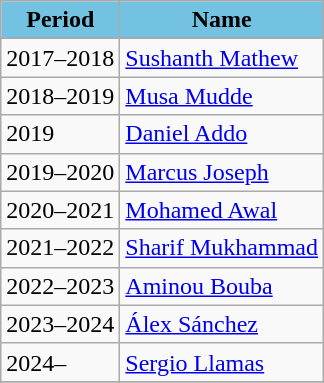<table class="wikitable">
<tr>
<th style="background: #74C2E1;">Period</th>
<th style="background: #74C2E1;">Name</th>
</tr>
<tr>
<td>2017–2018</td>
<td> <a href='#'>Sushanth Mathew</a></td>
</tr>
<tr>
<td>2018–2019</td>
<td> <a href='#'>Musa Mudde</a></td>
</tr>
<tr>
<td>2019</td>
<td> <a href='#'>Daniel Addo</a></td>
</tr>
<tr>
<td>2019–2020</td>
<td> <a href='#'>Marcus Joseph</a></td>
</tr>
<tr>
<td>2020–2021</td>
<td> <a href='#'>Mohamed Awal</a></td>
</tr>
<tr>
<td>2021–2022</td>
<td> <a href='#'>Sharif Mukhammad</a></td>
</tr>
<tr>
<td>2022–2023</td>
<td> <a href='#'>Aminou Bouba</a></td>
</tr>
<tr>
<td>2023–2024</td>
<td> <a href='#'>Álex Sánchez</a></td>
</tr>
<tr>
<td>2024–</td>
<td> <a href='#'>Sergio Llamas</a></td>
</tr>
<tr>
</tr>
</table>
